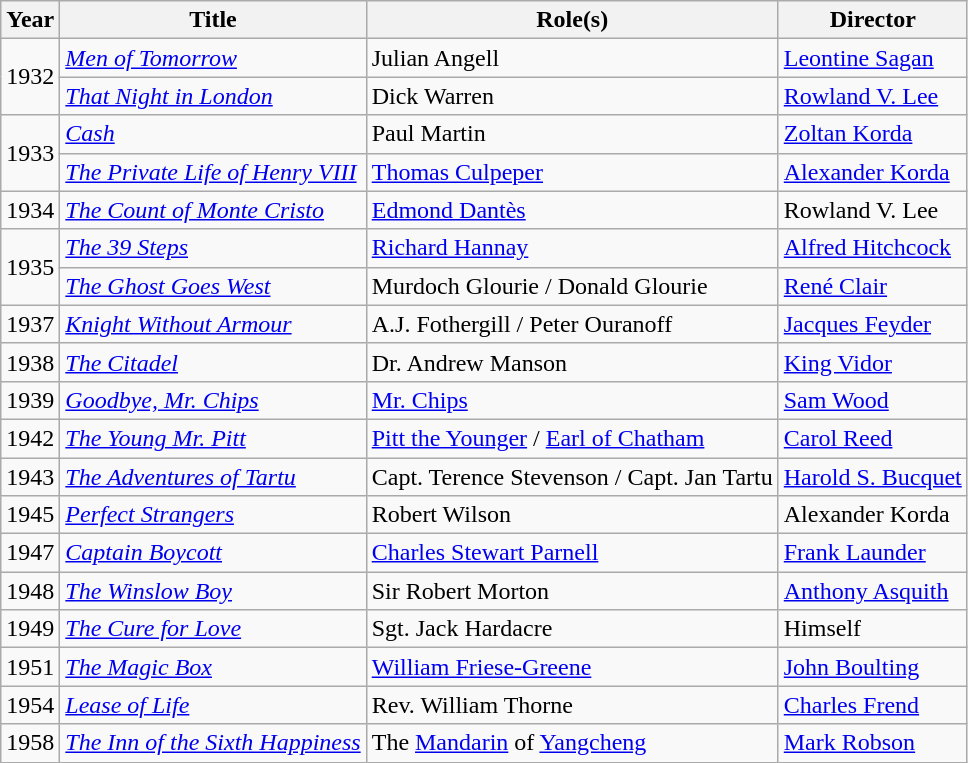<table class="wikitable">
<tr>
<th>Year</th>
<th>Title</th>
<th>Role(s)</th>
<th>Director</th>
</tr>
<tr>
<td rowspan=2>1932</td>
<td><em><a href='#'>Men of Tomorrow</a></em></td>
<td>Julian Angell</td>
<td><a href='#'>Leontine Sagan</a></td>
</tr>
<tr>
<td><em><a href='#'>That Night in London</a></em></td>
<td>Dick Warren</td>
<td><a href='#'>Rowland V. Lee</a></td>
</tr>
<tr>
<td rowspan=2>1933</td>
<td><em><a href='#'>Cash</a></em></td>
<td>Paul Martin</td>
<td><a href='#'>Zoltan Korda</a></td>
</tr>
<tr>
<td><em><a href='#'>The Private Life of Henry VIII</a></em></td>
<td><a href='#'>Thomas Culpeper</a></td>
<td><a href='#'>Alexander Korda</a></td>
</tr>
<tr>
<td>1934</td>
<td><em><a href='#'>The Count of Monte Cristo</a></em></td>
<td><a href='#'>Edmond Dantès</a></td>
<td>Rowland V. Lee</td>
</tr>
<tr>
<td rowspan=2>1935</td>
<td><em><a href='#'>The 39 Steps</a></em></td>
<td><a href='#'>Richard Hannay</a></td>
<td><a href='#'>Alfred Hitchcock</a></td>
</tr>
<tr>
<td><em><a href='#'>The Ghost Goes West</a></em></td>
<td>Murdoch Glourie / Donald Glourie</td>
<td><a href='#'>René Clair</a></td>
</tr>
<tr>
<td>1937</td>
<td><em><a href='#'>Knight Without Armour</a></em></td>
<td>A.J. Fothergill / Peter Ouranoff</td>
<td><a href='#'>Jacques Feyder</a></td>
</tr>
<tr>
<td>1938</td>
<td><em><a href='#'>The Citadel</a></em></td>
<td>Dr. Andrew Manson</td>
<td><a href='#'>King Vidor</a></td>
</tr>
<tr>
<td>1939</td>
<td><em><a href='#'>Goodbye, Mr. Chips</a></em></td>
<td><a href='#'>Mr. Chips</a></td>
<td><a href='#'>Sam Wood</a></td>
</tr>
<tr>
<td>1942</td>
<td><em><a href='#'>The Young Mr. Pitt</a></em></td>
<td><a href='#'>Pitt the Younger</a> / <a href='#'>Earl of Chatham</a></td>
<td><a href='#'>Carol Reed</a></td>
</tr>
<tr>
<td>1943</td>
<td><em><a href='#'>The Adventures of Tartu</a></em></td>
<td>Capt. Terence Stevenson / Capt. Jan Tartu</td>
<td><a href='#'>Harold S. Bucquet</a></td>
</tr>
<tr>
<td>1945</td>
<td><em><a href='#'>Perfect Strangers</a></em></td>
<td>Robert Wilson</td>
<td>Alexander Korda</td>
</tr>
<tr>
<td>1947</td>
<td><em><a href='#'>Captain Boycott</a></em></td>
<td><a href='#'>Charles Stewart Parnell</a></td>
<td><a href='#'>Frank Launder</a></td>
</tr>
<tr>
<td>1948</td>
<td><em><a href='#'>The Winslow Boy</a></em></td>
<td>Sir Robert Morton</td>
<td><a href='#'>Anthony Asquith</a></td>
</tr>
<tr>
<td>1949</td>
<td><em><a href='#'>The Cure for Love</a></em></td>
<td>Sgt. Jack Hardacre</td>
<td>Himself</td>
</tr>
<tr>
<td>1951</td>
<td><em><a href='#'>The Magic Box</a></em></td>
<td><a href='#'>William Friese-Greene</a></td>
<td><a href='#'>John Boulting</a></td>
</tr>
<tr>
<td>1954</td>
<td><em><a href='#'>Lease of Life</a></em></td>
<td>Rev. William Thorne</td>
<td><a href='#'>Charles Frend</a></td>
</tr>
<tr>
<td>1958</td>
<td><em><a href='#'>The Inn of the Sixth Happiness</a></em></td>
<td>The <a href='#'>Mandarin</a> of <a href='#'>Yangcheng</a></td>
<td><a href='#'>Mark Robson</a></td>
</tr>
</table>
